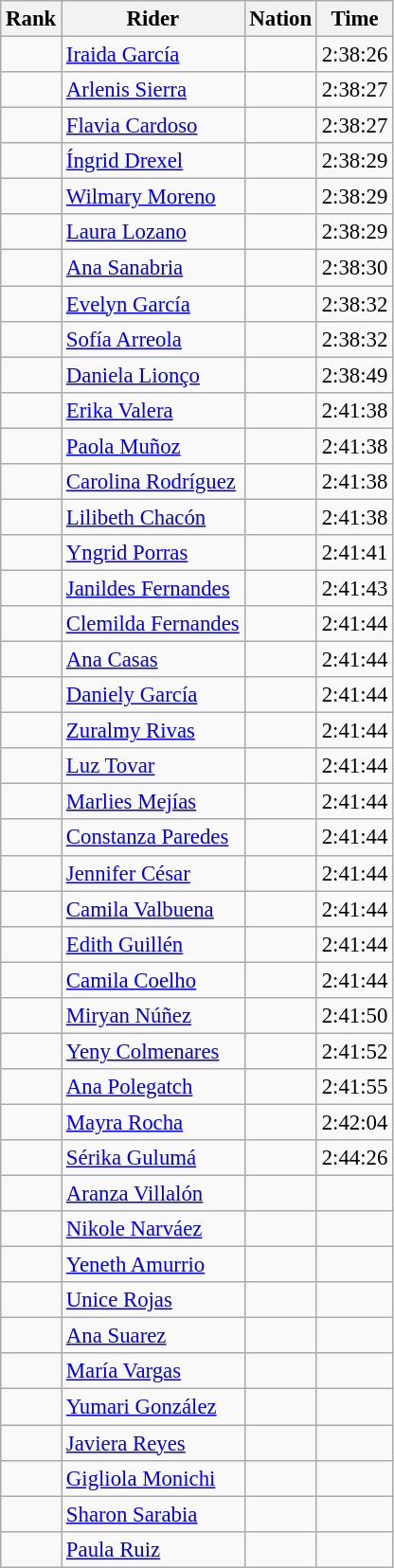<table class="wikitable sortable" style="font-size:95%" style="width:35em;" style="text-align:center">
<tr>
<th>Rank</th>
<th>Rider</th>
<th>Nation</th>
<th>Time</th>
</tr>
<tr>
<td></td>
<td align=left><a href='#'>Iraida García</a></td>
<td align=left></td>
<td>2:38:26</td>
</tr>
<tr>
<td></td>
<td align=left><a href='#'>Arlenis Sierra</a></td>
<td align=left></td>
<td>2:38:27</td>
</tr>
<tr>
<td></td>
<td align=left><a href='#'>Flavia Cardoso</a></td>
<td align=left></td>
<td>2:38:27</td>
</tr>
<tr>
<td></td>
<td align=left><a href='#'>Íngrid Drexel</a></td>
<td align=left></td>
<td>2:38:29</td>
</tr>
<tr>
<td></td>
<td align=left><a href='#'>Wilmary Moreno</a></td>
<td align=left></td>
<td>2:38:29</td>
</tr>
<tr>
<td></td>
<td align=left><a href='#'>Laura Lozano</a></td>
<td align=left></td>
<td>2:38:29</td>
</tr>
<tr>
<td></td>
<td align=left><a href='#'>Ana Sanabria</a></td>
<td align=left></td>
<td>2:38:30</td>
</tr>
<tr>
<td></td>
<td align=left><a href='#'>Evelyn García</a></td>
<td align=left></td>
<td>2:38:32</td>
</tr>
<tr>
<td></td>
<td align=left><a href='#'>Sofía Arreola</a></td>
<td align=left></td>
<td>2:38:32</td>
</tr>
<tr>
<td></td>
<td align=left><a href='#'>Daniela Lionço</a></td>
<td align=left></td>
<td>2:38:49</td>
</tr>
<tr>
<td></td>
<td align=left><a href='#'>Erika Valera</a></td>
<td align=left></td>
<td>2:41:38</td>
</tr>
<tr>
<td></td>
<td align=left><a href='#'>Paola Muñoz</a></td>
<td align=left></td>
<td>2:41:38</td>
</tr>
<tr>
<td></td>
<td align=left><a href='#'>Carolina Rodríguez</a></td>
<td align=left></td>
<td>2:41:38</td>
</tr>
<tr>
<td></td>
<td align=left><a href='#'>Lilibeth Chacón</a></td>
<td align=left></td>
<td>2:41:38</td>
</tr>
<tr>
<td></td>
<td align=left><a href='#'>Yngrid Porras</a></td>
<td align=left></td>
<td>2:41:41</td>
</tr>
<tr>
<td></td>
<td align=left><a href='#'>Janildes Fernandes</a></td>
<td align=left></td>
<td>2:41:43</td>
</tr>
<tr>
<td></td>
<td align=left><a href='#'>Clemilda Fernandes</a></td>
<td align=left></td>
<td>2:41:44</td>
</tr>
<tr>
<td></td>
<td align=left><a href='#'>Ana Casas</a></td>
<td align=left></td>
<td>2:41:44</td>
</tr>
<tr>
<td></td>
<td align=left><a href='#'>Daniely García</a></td>
<td align=left></td>
<td>2:41:44</td>
</tr>
<tr>
<td></td>
<td align=left><a href='#'>Zuralmy Rivas</a></td>
<td align=left></td>
<td>2:41:44</td>
</tr>
<tr>
<td></td>
<td align=left><a href='#'>Luz Tovar</a></td>
<td align=left></td>
<td>2:41:44</td>
</tr>
<tr>
<td></td>
<td align=left><a href='#'>Marlies Mejías</a></td>
<td align=left></td>
<td>2:41:44</td>
</tr>
<tr>
<td></td>
<td align=left><a href='#'>Constanza Paredes</a></td>
<td align=left></td>
<td>2:41:44</td>
</tr>
<tr>
<td></td>
<td align=left><a href='#'>Jennifer César</a></td>
<td align=left></td>
<td>2:41:44</td>
</tr>
<tr>
<td></td>
<td align=left><a href='#'>Camila Valbuena</a></td>
<td align=left></td>
<td>2:41:44</td>
</tr>
<tr>
<td></td>
<td align=left><a href='#'>Edith Guillén</a></td>
<td align=left></td>
<td>2:41:44</td>
</tr>
<tr>
<td></td>
<td align=left><a href='#'>Camila Coelho</a></td>
<td align=left></td>
<td>2:41:44</td>
</tr>
<tr>
<td></td>
<td align=left><a href='#'>Miryan Núñez</a></td>
<td align=left></td>
<td>2:41:50</td>
</tr>
<tr>
<td></td>
<td align=left><a href='#'>Yeny Colmenares</a></td>
<td align=left></td>
<td>2:41:52</td>
</tr>
<tr>
<td></td>
<td align=left><a href='#'>Ana Polegatch</a></td>
<td align=left></td>
<td>2:41:55</td>
</tr>
<tr>
<td></td>
<td align=left><a href='#'>Mayra Rocha</a></td>
<td align=left></td>
<td>2:42:04</td>
</tr>
<tr>
<td></td>
<td align=left><a href='#'>Sérika Gulumá</a></td>
<td align=left></td>
<td>2:44:26</td>
</tr>
<tr>
<td></td>
<td align=left><a href='#'>Aranza Villalón</a></td>
<td align=left></td>
<td></td>
</tr>
<tr>
<td></td>
<td align=left><a href='#'>Nikole Narváez</a></td>
<td align=left></td>
<td></td>
</tr>
<tr>
<td></td>
<td align=left><a href='#'>Yeneth Amurrio</a></td>
<td align=left></td>
<td></td>
</tr>
<tr>
<td></td>
<td align=left><a href='#'>Unice Rojas</a></td>
<td align=left></td>
<td></td>
</tr>
<tr>
<td></td>
<td align=left><a href='#'>Ana Suarez</a></td>
<td align=left></td>
<td></td>
</tr>
<tr>
<td></td>
<td align=left><a href='#'>María Vargas</a></td>
<td align=left></td>
<td></td>
</tr>
<tr>
<td></td>
<td align=left><a href='#'>Yumari González</a></td>
<td align=left></td>
<td></td>
</tr>
<tr>
<td></td>
<td align=left><a href='#'>Javiera Reyes</a></td>
<td align=left></td>
<td></td>
</tr>
<tr>
<td></td>
<td align=left><a href='#'>Gigliola Monichi</a></td>
<td align=left></td>
<td></td>
</tr>
<tr>
<td></td>
<td align=left><a href='#'>Sharon Sarabia</a></td>
<td align=left></td>
<td></td>
</tr>
<tr>
<td></td>
<td align=left><a href='#'>Paula Ruiz</a></td>
<td align=left></td>
<td></td>
</tr>
</table>
